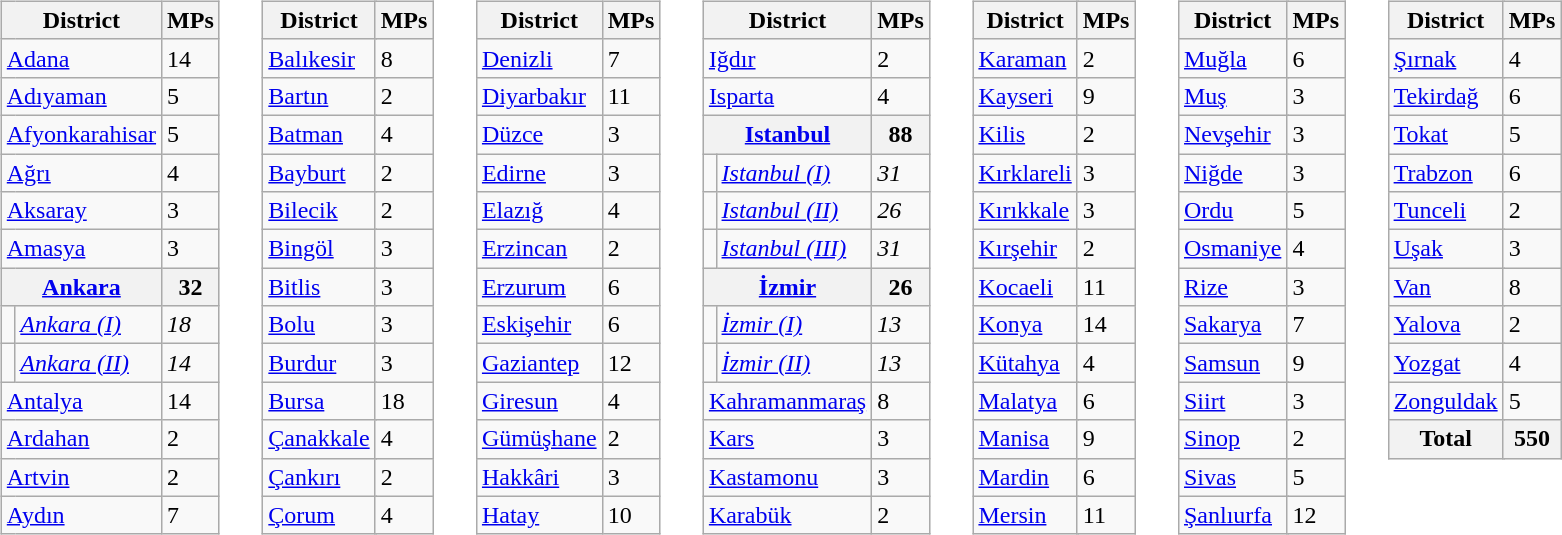<table>
<tr>
<td style="vertical-align:top"><br><table class="wikitable">
<tr>
<th colspan="2">District</th>
<th>MPs</th>
</tr>
<tr>
<td colspan="2"><a href='#'>Adana</a></td>
<td>14</td>
</tr>
<tr>
<td colspan="2"><a href='#'>Adıyaman</a></td>
<td>5</td>
</tr>
<tr>
<td colspan="2"><a href='#'>Afyonkarahisar</a></td>
<td>5</td>
</tr>
<tr>
<td colspan="2"><a href='#'>Ağrı</a></td>
<td>4</td>
</tr>
<tr>
<td colspan="2"><a href='#'>Aksaray</a></td>
<td>3</td>
</tr>
<tr>
<td colspan="2"><a href='#'>Amasya</a></td>
<td>3</td>
</tr>
<tr>
<th colspan="2"><strong><a href='#'>Ankara</a></strong></th>
<th><strong>32</strong></th>
</tr>
<tr>
<td></td>
<td><em><a href='#'>Ankara (I)</a></em></td>
<td><em>18</em></td>
</tr>
<tr>
<td></td>
<td><em><a href='#'>Ankara (II)</a></em></td>
<td><em>14</em></td>
</tr>
<tr>
<td colspan="2"><a href='#'>Antalya</a></td>
<td>14</td>
</tr>
<tr>
<td colspan="2"><a href='#'>Ardahan</a></td>
<td>2</td>
</tr>
<tr>
<td colspan="2"><a href='#'>Artvin</a></td>
<td>2</td>
</tr>
<tr>
<td colspan="2"><a href='#'>Aydın</a></td>
<td>7</td>
</tr>
</table>
</td>
<td colwidth=1em> </td>
<td style="vertical-align:top"><br><table class="wikitable">
<tr>
<th colspan="2">District</th>
<th>MPs</th>
</tr>
<tr>
<td colspan="2"><a href='#'>Balıkesir</a></td>
<td>8</td>
</tr>
<tr>
<td colspan="2"><a href='#'>Bartın</a></td>
<td>2</td>
</tr>
<tr>
<td colspan="2"><a href='#'>Batman</a></td>
<td>4</td>
</tr>
<tr>
<td colspan="2"><a href='#'>Bayburt</a></td>
<td>2</td>
</tr>
<tr>
<td colspan="2"><a href='#'>Bilecik</a></td>
<td>2</td>
</tr>
<tr>
<td colspan="2"><a href='#'>Bingöl</a></td>
<td>3</td>
</tr>
<tr>
<td colspan="2"><a href='#'>Bitlis</a></td>
<td>3</td>
</tr>
<tr>
<td colspan="2"><a href='#'>Bolu</a></td>
<td>3</td>
</tr>
<tr>
<td colspan="2"><a href='#'>Burdur</a></td>
<td>3</td>
</tr>
<tr>
<td colspan="2"><a href='#'>Bursa</a></td>
<td>18</td>
</tr>
<tr>
<td colspan="2"><a href='#'>Çanakkale</a></td>
<td>4</td>
</tr>
<tr>
<td colspan="2"><a href='#'>Çankırı</a></td>
<td>2</td>
</tr>
<tr>
<td colspan="2"><a href='#'>Çorum</a></td>
<td>4</td>
</tr>
</table>
</td>
<td colwidth=1em> </td>
<td style="vertical-align:top"><br><table class="wikitable">
<tr>
<th colspan="2">District</th>
<th>MPs</th>
</tr>
<tr>
<td colspan="2"><a href='#'>Denizli</a></td>
<td>7</td>
</tr>
<tr>
<td colspan="2"><a href='#'>Diyarbakır</a></td>
<td>11</td>
</tr>
<tr>
<td colspan="2"><a href='#'>Düzce</a></td>
<td>3</td>
</tr>
<tr>
<td colspan="2"><a href='#'>Edirne</a></td>
<td>3</td>
</tr>
<tr>
<td colspan="2"><a href='#'>Elazığ</a></td>
<td>4</td>
</tr>
<tr>
<td colspan="2"><a href='#'>Erzincan</a></td>
<td>2</td>
</tr>
<tr>
<td colspan="2"><a href='#'>Erzurum</a></td>
<td>6</td>
</tr>
<tr>
<td colspan="2"><a href='#'>Eskişehir</a></td>
<td>6</td>
</tr>
<tr>
<td colspan="2"><a href='#'>Gaziantep</a></td>
<td>12</td>
</tr>
<tr>
<td colspan="2"><a href='#'>Giresun</a></td>
<td>4</td>
</tr>
<tr>
<td colspan="2"><a href='#'>Gümüşhane</a></td>
<td>2</td>
</tr>
<tr>
<td colspan="2"><a href='#'>Hakkâri</a></td>
<td>3</td>
</tr>
<tr>
<td colspan="2"><a href='#'>Hatay</a></td>
<td>10</td>
</tr>
</table>
</td>
<td colwidth=1em> </td>
<td style="vertical-align:top"><br><table class="wikitable">
<tr>
<th colspan="2">District</th>
<th>MPs</th>
</tr>
<tr>
<td colspan="2"><a href='#'>Iğdır</a></td>
<td>2</td>
</tr>
<tr>
<td colspan="2"><a href='#'>Isparta</a></td>
<td>4</td>
</tr>
<tr>
<th colspan="2"><strong><a href='#'>Istanbul</a></strong></th>
<th><strong>88</strong></th>
</tr>
<tr>
<td></td>
<td><em><a href='#'>Istanbul (I)</a></em></td>
<td><em>31</em></td>
</tr>
<tr>
<td></td>
<td><em><a href='#'>Istanbul (II)</a></em></td>
<td><em>26</em></td>
</tr>
<tr>
<td></td>
<td><em><a href='#'>Istanbul (III)</a></em></td>
<td><em>31</em></td>
</tr>
<tr>
<th colspan="2"><strong><a href='#'>İzmir</a></strong></th>
<th><strong>26</strong></th>
</tr>
<tr>
<td></td>
<td><em><a href='#'>İzmir (I)</a></em></td>
<td><em>13</em></td>
</tr>
<tr>
<td></td>
<td><em><a href='#'>İzmir (II)</a></em></td>
<td><em>13</em></td>
</tr>
<tr>
<td colspan="2"><a href='#'>Kahramanmaraş</a></td>
<td>8</td>
</tr>
<tr>
<td colspan="2"><a href='#'>Kars</a></td>
<td>3</td>
</tr>
<tr>
<td colspan="2"><a href='#'>Kastamonu</a></td>
<td>3</td>
</tr>
<tr>
<td colspan="2"><a href='#'>Karabük</a></td>
<td>2</td>
</tr>
</table>
</td>
<td colwidth=1em> </td>
<td style="vertical-align:top"><br><table class="wikitable">
<tr>
<th colspan="2">District</th>
<th>MPs</th>
</tr>
<tr>
<td colspan="2"><a href='#'>Karaman</a></td>
<td>2</td>
</tr>
<tr>
<td colspan="2"><a href='#'>Kayseri</a></td>
<td>9</td>
</tr>
<tr>
<td colspan="2"><a href='#'>Kilis</a></td>
<td>2</td>
</tr>
<tr>
<td colspan="2"><a href='#'>Kırklareli</a></td>
<td>3</td>
</tr>
<tr>
<td colspan="2"><a href='#'>Kırıkkale</a></td>
<td>3</td>
</tr>
<tr>
<td colspan="2"><a href='#'>Kırşehir</a></td>
<td>2</td>
</tr>
<tr>
<td colspan="2"><a href='#'>Kocaeli</a></td>
<td>11</td>
</tr>
<tr>
<td colspan="2"><a href='#'>Konya</a></td>
<td>14</td>
</tr>
<tr>
<td colspan="2"><a href='#'>Kütahya</a></td>
<td>4</td>
</tr>
<tr>
<td colspan="2"><a href='#'>Malatya</a></td>
<td>6</td>
</tr>
<tr>
<td colspan="2"><a href='#'>Manisa</a></td>
<td>9</td>
</tr>
<tr>
<td colspan="2"><a href='#'>Mardin</a></td>
<td>6</td>
</tr>
<tr>
<td colspan="2"><a href='#'>Mersin</a></td>
<td>11</td>
</tr>
</table>
</td>
<td colwidth=1em> </td>
<td style="vertical-align:top"><br><table class="wikitable">
<tr>
<th colspan="2">District</th>
<th>MPs</th>
</tr>
<tr>
<td colspan="2"><a href='#'>Muğla</a></td>
<td>6</td>
</tr>
<tr>
<td colspan="2"><a href='#'>Muş</a></td>
<td>3</td>
</tr>
<tr>
<td colspan="2"><a href='#'>Nevşehir</a></td>
<td>3</td>
</tr>
<tr>
<td colspan="2"><a href='#'>Niğde</a></td>
<td>3</td>
</tr>
<tr>
<td colspan="2"><a href='#'>Ordu</a></td>
<td>5</td>
</tr>
<tr>
<td colspan="2"><a href='#'>Osmaniye</a></td>
<td>4</td>
</tr>
<tr>
<td colspan="2"><a href='#'>Rize</a></td>
<td>3</td>
</tr>
<tr>
<td colspan="2"><a href='#'>Sakarya</a></td>
<td>7</td>
</tr>
<tr>
<td colspan="2"><a href='#'>Samsun</a></td>
<td>9</td>
</tr>
<tr>
<td colspan="2"><a href='#'>Siirt</a></td>
<td>3</td>
</tr>
<tr>
<td colspan="2"><a href='#'>Sinop</a></td>
<td>2</td>
</tr>
<tr>
<td colspan="2"><a href='#'>Sivas</a></td>
<td>5</td>
</tr>
<tr>
<td colspan="2"><a href='#'>Şanlıurfa</a></td>
<td>12</td>
</tr>
</table>
</td>
<td colwidth=1em> </td>
<td style="vertical-align:top"><br><table class="wikitable">
<tr>
<th colspan="2">District</th>
<th>MPs</th>
</tr>
<tr>
<td colspan="2"><a href='#'>Şırnak</a></td>
<td>4</td>
</tr>
<tr>
<td colspan="2"><a href='#'>Tekirdağ</a></td>
<td>6</td>
</tr>
<tr>
<td colspan="2"><a href='#'>Tokat</a></td>
<td>5</td>
</tr>
<tr>
<td colspan="2"><a href='#'>Trabzon</a></td>
<td>6</td>
</tr>
<tr>
<td colspan="2"><a href='#'>Tunceli</a></td>
<td>2</td>
</tr>
<tr>
<td colspan="2"><a href='#'>Uşak</a></td>
<td>3</td>
</tr>
<tr>
<td colspan="2"><a href='#'>Van</a></td>
<td>8</td>
</tr>
<tr>
<td colspan="2"><a href='#'>Yalova</a></td>
<td>2</td>
</tr>
<tr>
<td colspan="2"><a href='#'>Yozgat</a></td>
<td>4</td>
</tr>
<tr>
<td colspan="2"><a href='#'>Zonguldak</a></td>
<td>5</td>
</tr>
<tr>
<th colspan="2"><strong>Total</strong></th>
<th><strong>550</strong></th>
</tr>
</table>
</td>
</tr>
</table>
